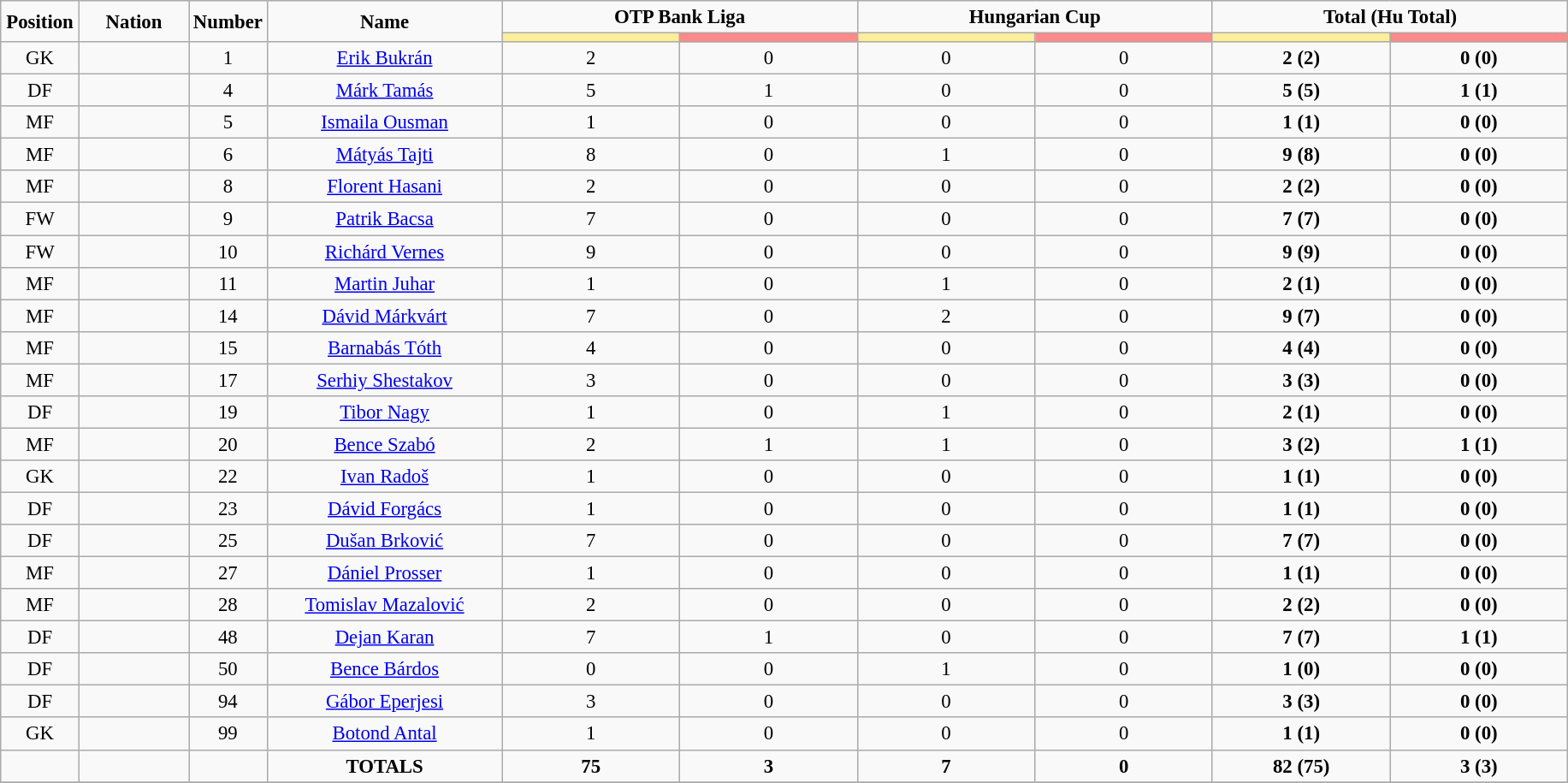<table class="wikitable" style="font-size: 95%; text-align: center;">
<tr>
<td rowspan="2" width="5%" align="center"><strong>Position</strong></td>
<td rowspan="2" width="7%" align="center"><strong>Nation</strong></td>
<td rowspan="2" width="5%" align="center"><strong>Number</strong></td>
<td rowspan="2" width="15%" align="center"><strong>Name</strong></td>
<td colspan="2" align="center"><strong>OTP Bank Liga</strong></td>
<td colspan="2" align="center"><strong>Hungarian Cup</strong></td>
<td colspan="2" align="center"><strong>Total (Hu Total)</strong></td>
</tr>
<tr>
<th width=60 style="background: #FFEE99"></th>
<th width=60 style="background: #FF8888"></th>
<th width=60 style="background: #FFEE99"></th>
<th width=60 style="background: #FF8888"></th>
<th width=60 style="background: #FFEE99"></th>
<th width=60 style="background: #FF8888"></th>
</tr>
<tr>
<td>GK</td>
<td></td>
<td>1</td>
<td><a href='#'>Erik Bukrán</a></td>
<td>2</td>
<td>0</td>
<td>0</td>
<td>0</td>
<td><strong>2 (2)</strong></td>
<td><strong>0 (0)</strong></td>
</tr>
<tr>
<td>DF</td>
<td></td>
<td>4</td>
<td><a href='#'>Márk Tamás</a></td>
<td>5</td>
<td>1</td>
<td>0</td>
<td>0</td>
<td><strong>5 (5)</strong></td>
<td><strong>1 (1)</strong></td>
</tr>
<tr>
<td>MF</td>
<td></td>
<td>5</td>
<td><a href='#'>Ismaila Ousman</a></td>
<td>1</td>
<td>0</td>
<td>0</td>
<td>0</td>
<td><strong>1 (1)</strong></td>
<td><strong>0 (0)</strong></td>
</tr>
<tr>
<td>MF</td>
<td></td>
<td>6</td>
<td><a href='#'>Mátyás Tajti</a></td>
<td>8</td>
<td>0</td>
<td>1</td>
<td>0</td>
<td><strong>9 (8)</strong></td>
<td><strong>0 (0)</strong></td>
</tr>
<tr>
<td>MF</td>
<td></td>
<td>8</td>
<td><a href='#'>Florent Hasani</a></td>
<td>2</td>
<td>0</td>
<td>0</td>
<td>0</td>
<td><strong>2 (2)</strong></td>
<td><strong>0 (0)</strong></td>
</tr>
<tr>
<td>FW</td>
<td></td>
<td>9</td>
<td><a href='#'>Patrik Bacsa</a></td>
<td>7</td>
<td>0</td>
<td>0</td>
<td>0</td>
<td><strong>7 (7)</strong></td>
<td><strong>0 (0)</strong></td>
</tr>
<tr>
<td>FW</td>
<td></td>
<td>10</td>
<td><a href='#'>Richárd Vernes</a></td>
<td>9</td>
<td>0</td>
<td>0</td>
<td>0</td>
<td><strong>9 (9)</strong></td>
<td><strong>0 (0)</strong></td>
</tr>
<tr>
<td>MF</td>
<td></td>
<td>11</td>
<td><a href='#'>Martin Juhar</a></td>
<td>1</td>
<td>0</td>
<td>1</td>
<td>0</td>
<td><strong>2 (1)</strong></td>
<td><strong>0 (0)</strong></td>
</tr>
<tr>
<td>MF</td>
<td></td>
<td>14</td>
<td><a href='#'>Dávid Márkvárt</a></td>
<td>7</td>
<td>0</td>
<td>2</td>
<td>0</td>
<td><strong>9 (7)</strong></td>
<td><strong>0 (0)</strong></td>
</tr>
<tr>
<td>MF</td>
<td></td>
<td>15</td>
<td><a href='#'>Barnabás Tóth</a></td>
<td>4</td>
<td>0</td>
<td>0</td>
<td>0</td>
<td><strong>4 (4)</strong></td>
<td><strong>0 (0)</strong></td>
</tr>
<tr>
<td>MF</td>
<td></td>
<td>17</td>
<td><a href='#'>Serhiy Shestakov</a></td>
<td>3</td>
<td>0</td>
<td>0</td>
<td>0</td>
<td><strong>3 (3)</strong></td>
<td><strong>0 (0)</strong></td>
</tr>
<tr>
<td>DF</td>
<td></td>
<td>19</td>
<td><a href='#'>Tibor Nagy</a></td>
<td>1</td>
<td>0</td>
<td>1</td>
<td>0</td>
<td><strong>2 (1)</strong></td>
<td><strong>0 (0)</strong></td>
</tr>
<tr>
<td>MF</td>
<td></td>
<td>20</td>
<td><a href='#'>Bence Szabó</a></td>
<td>2</td>
<td>1</td>
<td>1</td>
<td>0</td>
<td><strong>3 (2)</strong></td>
<td><strong>1 (1)</strong></td>
</tr>
<tr>
<td>GK</td>
<td></td>
<td>22</td>
<td><a href='#'>Ivan Radoš</a></td>
<td>1</td>
<td>0</td>
<td>0</td>
<td>0</td>
<td><strong>1 (1)</strong></td>
<td><strong>0 (0)</strong></td>
</tr>
<tr>
<td>DF</td>
<td></td>
<td>23</td>
<td><a href='#'>Dávid Forgács</a></td>
<td>1</td>
<td>0</td>
<td>0</td>
<td>0</td>
<td><strong>1 (1)</strong></td>
<td><strong>0 (0)</strong></td>
</tr>
<tr>
<td>DF</td>
<td></td>
<td>25</td>
<td><a href='#'>Dušan Brković</a></td>
<td>7</td>
<td>0</td>
<td>0</td>
<td>0</td>
<td><strong>7 (7)</strong></td>
<td><strong>0 (0)</strong></td>
</tr>
<tr>
<td>MF</td>
<td></td>
<td>27</td>
<td><a href='#'>Dániel Prosser</a></td>
<td>1</td>
<td>0</td>
<td>0</td>
<td>0</td>
<td><strong>1 (1)</strong></td>
<td><strong>0 (0)</strong></td>
</tr>
<tr>
<td>MF</td>
<td></td>
<td>28</td>
<td><a href='#'>Tomislav Mazalović</a></td>
<td>2</td>
<td>0</td>
<td>0</td>
<td>0</td>
<td><strong>2 (2)</strong></td>
<td><strong>0 (0)</strong></td>
</tr>
<tr>
<td>DF</td>
<td></td>
<td>48</td>
<td><a href='#'>Dejan Karan</a></td>
<td>7</td>
<td>1</td>
<td>0</td>
<td>0</td>
<td><strong>7 (7)</strong></td>
<td><strong>1 (1)</strong></td>
</tr>
<tr>
<td>DF</td>
<td></td>
<td>50</td>
<td><a href='#'>Bence Bárdos</a></td>
<td>0</td>
<td>0</td>
<td>1</td>
<td>0</td>
<td><strong>1 (0)</strong></td>
<td><strong>0 (0)</strong></td>
</tr>
<tr>
<td>DF</td>
<td></td>
<td>94</td>
<td><a href='#'>Gábor Eperjesi</a></td>
<td>3</td>
<td>0</td>
<td>0</td>
<td>0</td>
<td><strong>3 (3)</strong></td>
<td><strong>0 (0)</strong></td>
</tr>
<tr>
<td>GK</td>
<td></td>
<td>99</td>
<td><a href='#'>Botond Antal</a></td>
<td>1</td>
<td>0</td>
<td>0</td>
<td>0</td>
<td><strong>1 (1)</strong></td>
<td><strong>0 (0)</strong></td>
</tr>
<tr>
<td></td>
<td></td>
<td></td>
<td><strong>TOTALS</strong></td>
<td><strong>75</strong></td>
<td><strong>3</strong></td>
<td><strong>7</strong></td>
<td><strong>0</strong></td>
<td><strong>82 (75)</strong></td>
<td><strong>3 (3)</strong></td>
</tr>
<tr>
</tr>
</table>
